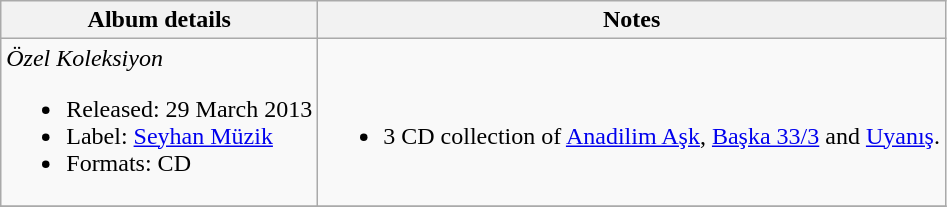<table class="wikitable">
<tr>
<th>Album details</th>
<th>Notes</th>
</tr>
<tr>
<td><em>Özel Koleksiyon</em><br><ul><li>Released: 29 March 2013</li><li>Label: <a href='#'>Seyhan Müzik</a></li><li>Formats: CD</li></ul></td>
<td><br><ul><li>3 CD collection of <a href='#'>Anadilim Aşk</a>, <a href='#'>Başka 33/3</a> and <a href='#'>Uyanış</a>.</li></ul></td>
</tr>
<tr>
</tr>
</table>
